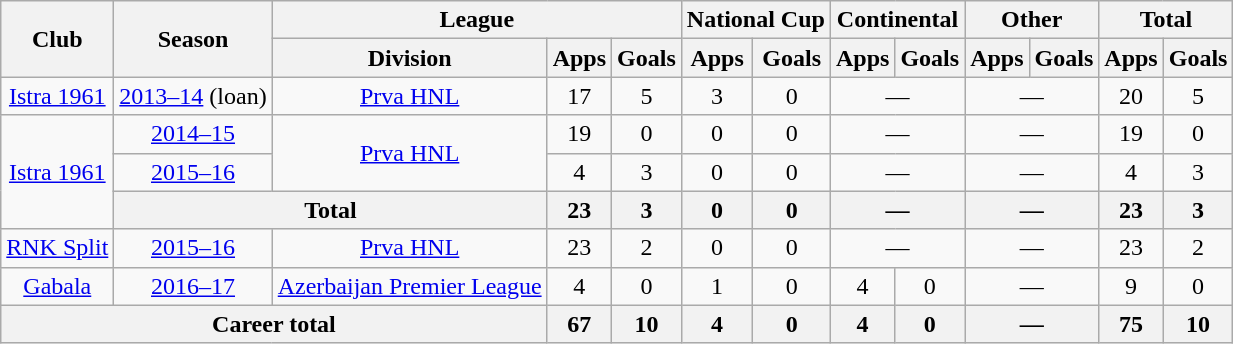<table class="wikitable" style="text-align: center;">
<tr>
<th rowspan="2">Club</th>
<th rowspan="2">Season</th>
<th colspan="3">League</th>
<th colspan="2">National Cup</th>
<th colspan="2">Continental</th>
<th colspan="2">Other</th>
<th colspan="2">Total</th>
</tr>
<tr>
<th>Division</th>
<th>Apps</th>
<th>Goals</th>
<th>Apps</th>
<th>Goals</th>
<th>Apps</th>
<th>Goals</th>
<th>Apps</th>
<th>Goals</th>
<th>Apps</th>
<th>Goals</th>
</tr>
<tr>
<td valign="center"><a href='#'>Istra 1961</a></td>
<td><a href='#'>2013–14</a> (loan)</td>
<td><a href='#'>Prva HNL</a></td>
<td>17</td>
<td>5</td>
<td>3</td>
<td>0</td>
<td colspan="2">—</td>
<td colspan="2">—</td>
<td>20</td>
<td>5</td>
</tr>
<tr>
<td rowspan="3" valign="center"><a href='#'>Istra 1961</a></td>
<td><a href='#'>2014–15</a></td>
<td rowspan="2" valign="center"><a href='#'>Prva HNL</a></td>
<td>19</td>
<td>0</td>
<td>0</td>
<td>0</td>
<td colspan="2">—</td>
<td colspan="2">—</td>
<td>19</td>
<td>0</td>
</tr>
<tr>
<td><a href='#'>2015–16</a></td>
<td>4</td>
<td>3</td>
<td>0</td>
<td>0</td>
<td colspan="2">—</td>
<td colspan="2">—</td>
<td>4</td>
<td>3</td>
</tr>
<tr>
<th colspan="2">Total</th>
<th>23</th>
<th>3</th>
<th>0</th>
<th>0</th>
<th colspan="2">—</th>
<th colspan="2">—</th>
<th>23</th>
<th>3</th>
</tr>
<tr>
<td valign="center"><a href='#'>RNK Split</a></td>
<td><a href='#'>2015–16</a></td>
<td><a href='#'>Prva HNL</a></td>
<td>23</td>
<td>2</td>
<td>0</td>
<td>0</td>
<td colspan="2">—</td>
<td colspan="2">—</td>
<td>23</td>
<td>2</td>
</tr>
<tr>
<td valign="center"><a href='#'>Gabala</a></td>
<td><a href='#'>2016–17</a></td>
<td><a href='#'>Azerbaijan Premier League</a></td>
<td>4</td>
<td>0</td>
<td>1</td>
<td>0</td>
<td>4</td>
<td>0</td>
<td colspan="2">—</td>
<td>9</td>
<td>0</td>
</tr>
<tr>
<th colspan="3">Career total</th>
<th>67</th>
<th>10</th>
<th>4</th>
<th>0</th>
<th>4</th>
<th>0</th>
<th colspan="2">—</th>
<th>75</th>
<th>10</th>
</tr>
</table>
